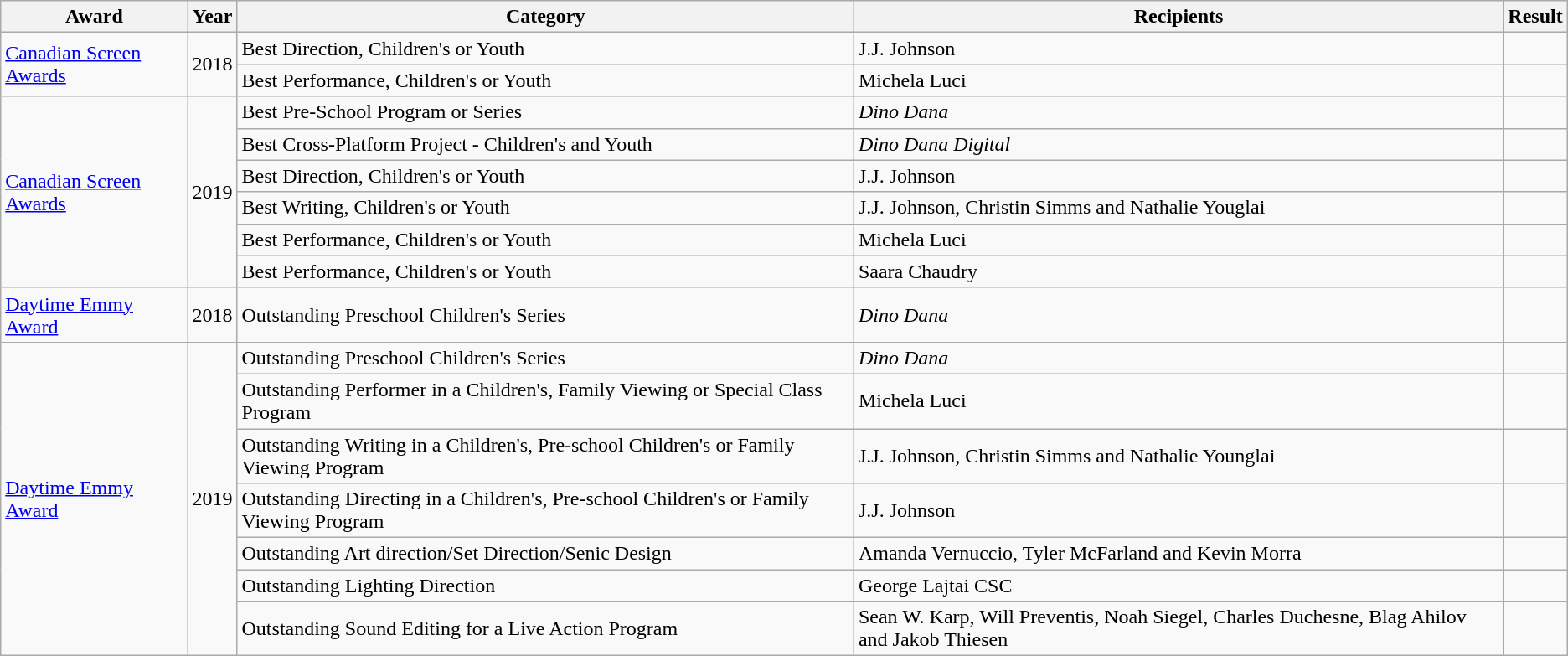<table class="wikitable sortable">
<tr>
<th>Award</th>
<th>Year</th>
<th>Category</th>
<th>Recipients</th>
<th>Result</th>
</tr>
<tr>
<td rowspan="2"><a href='#'>Canadian Screen Awards</a></td>
<td rowspan="2">2018</td>
<td>Best Direction, Children's or Youth</td>
<td>J.J. Johnson</td>
<td></td>
</tr>
<tr>
<td>Best Performance, Children's or Youth</td>
<td>Michela Luci</td>
<td></td>
</tr>
<tr>
<td rowspan="6"><a href='#'>Canadian Screen Awards</a></td>
<td rowspan="6">2019</td>
<td>Best Pre-School Program or Series</td>
<td><em>Dino Dana</em></td>
<td></td>
</tr>
<tr>
<td>Best Cross-Platform Project - Children's and Youth</td>
<td><em>Dino Dana Digital</em></td>
<td></td>
</tr>
<tr>
<td>Best Direction, Children's or Youth</td>
<td J.J. Johnson>J.J. Johnson</td>
<td></td>
</tr>
<tr>
<td>Best Writing, Children's or Youth</td>
<td>J.J. Johnson, Christin Simms and Nathalie Youglai</td>
<td></td>
</tr>
<tr>
<td>Best Performance, Children's or Youth</td>
<td Michela Luci>Michela Luci</td>
<td></td>
</tr>
<tr>
<td>Best Performance, Children's or Youth</td>
<td>Saara Chaudry</td>
<td></td>
</tr>
<tr>
<td rowspan="1"><a href='#'>Daytime Emmy Award</a></td>
<td rowspan="1">2018</td>
<td>Outstanding Preschool Children's Series</td>
<td><em>Dino Dana</em></td>
<td></td>
</tr>
<tr>
<td rowspan="7"><a href='#'>Daytime Emmy Award</a></td>
<td rowspan="7">2019</td>
<td>Outstanding Preschool Children's Series</td>
<td><em>Dino Dana</em></td>
<td></td>
</tr>
<tr>
<td>Outstanding Performer in a Children's, Family Viewing or Special Class Program</td>
<td Michela Luci>Michela Luci</td>
<td></td>
</tr>
<tr>
<td>Outstanding Writing in a Children's, Pre-school Children's or Family Viewing Program</td>
<td>J.J. Johnson, Christin Simms and Nathalie Younglai</td>
<td></td>
</tr>
<tr>
<td>Outstanding Directing in a Children's, Pre-school Children's or Family Viewing Program</td>
<td J.J. Johnson>J.J. Johnson</td>
<td></td>
</tr>
<tr>
<td>Outstanding Art direction/Set Direction/Senic Design</td>
<td>Amanda Vernuccio, Tyler McFarland and Kevin Morra</td>
<td></td>
</tr>
<tr>
<td>Outstanding Lighting Direction</td>
<td George Lajtai CSC>George Lajtai CSC</td>
<td></td>
</tr>
<tr>
<td>Outstanding Sound Editing for a Live Action Program</td>
<td>Sean W. Karp, Will Preventis, Noah Siegel, Charles Duchesne, Blag Ahilov and Jakob Thiesen</td>
<td></td>
</tr>
</table>
